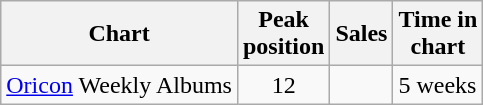<table class="wikitable">
<tr>
<th>Chart</th>
<th>Peak<br>position</th>
<th>Sales</th>
<th>Time in<br>chart</th>
</tr>
<tr>
<td><a href='#'>Oricon</a> Weekly Albums</td>
<td style="text-align:center;">12 </td>
<td></td>
<td>5 weeks</td>
</tr>
</table>
